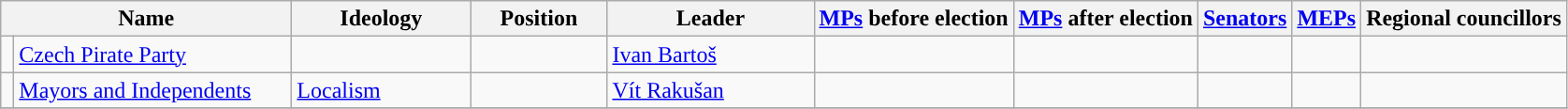<table class="wikitable" style="font-size:100%;">
<tr>
<th colspan="2" style="width:200px">Name</th>
<th style="width:120px">Ideology</th>
<th style="width:90px">Position</th>
<th style="width:140px">Leader</th>
<th><a href='#'>MPs</a> before election</th>
<th><a href='#'>MPs</a> after election</th>
<th><a href='#'>Senators</a></th>
<th><a href='#'>MEPs</a></th>
<th>Regional councillors</th>
</tr>
<tr>
<td style="width:2px;background:"></td>
<td><a href='#'>Czech Pirate Party</a></td>
<td></td>
<td></td>
<td><a href='#'>Ivan Bartoš</a></td>
<td></td>
<td></td>
<td></td>
<td></td>
<td></td>
</tr>
<tr>
<td style="width:2px;background:"></td>
<td><a href='#'>Mayors and Independents</a></td>
<td><a href='#'>Localism</a></td>
<td></td>
<td><a href='#'>Vít Rakušan</a></td>
<td></td>
<td></td>
<td></td>
<td></td>
<td></td>
</tr>
<tr>
</tr>
</table>
